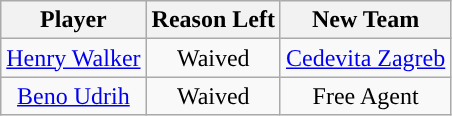<table class="wikitable sortable sortable">
<tr>
<th>Player</th>
<th>Reason Left</th>
<th>New Team</th>
</tr>
<tr style="text-align: center">
<td><a href='#'>Henry Walker</a></td>
<td>Waived</td>
<td><a href='#'>Cedevita Zagreb</a></td>
</tr>
<tr style="text-align: center">
<td><a href='#'>Beno Udrih</a></td>
<td>Waived</td>
<td>Free Agent</td>
</tr>
</table>
